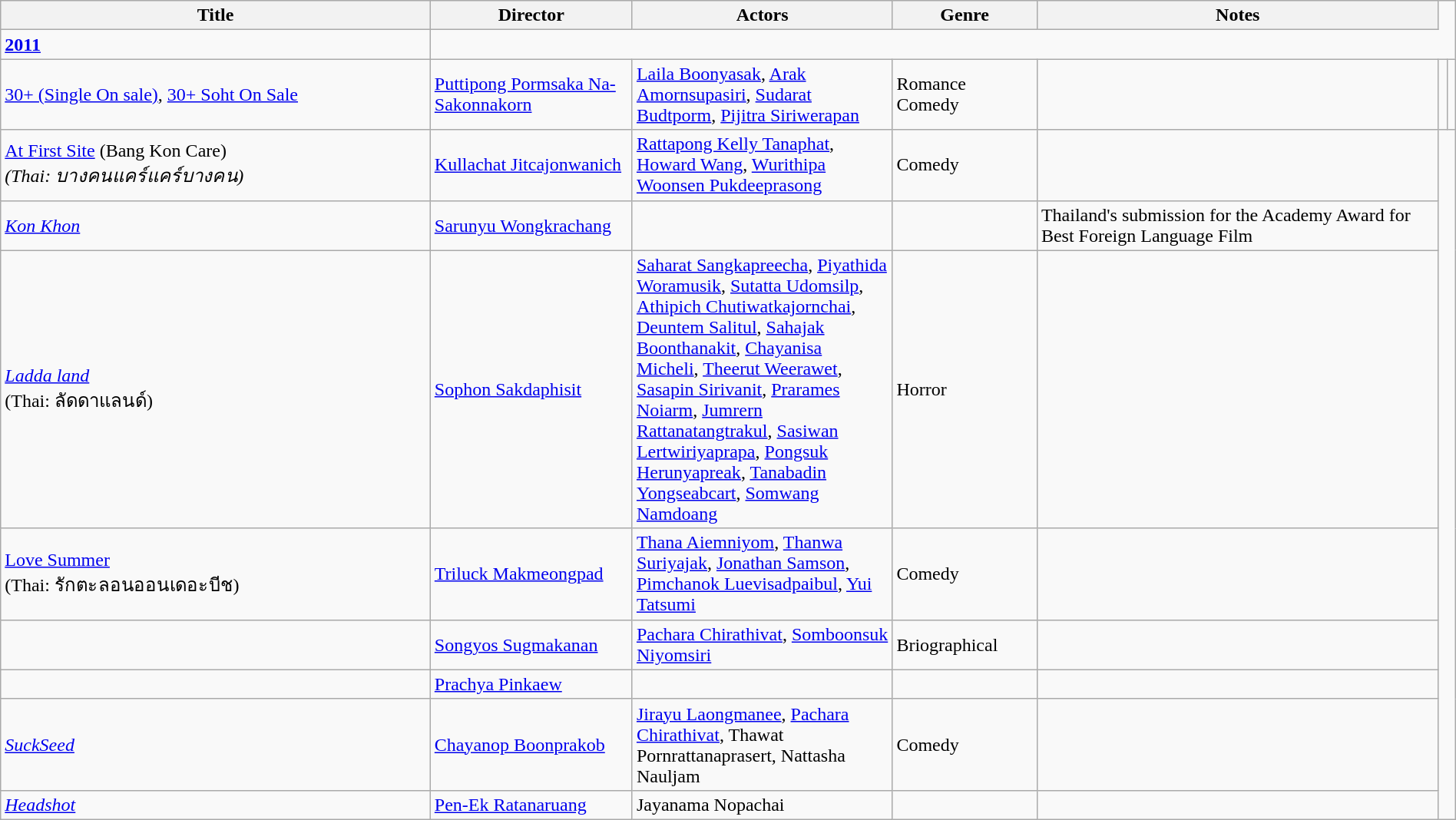<table class="wikitable sortable" style="width:100%;">
<tr>
<th style="width:30%;">Title</th>
<th style="width:14%;">Director</th>
<th style="width:18%;">Actors</th>
<th style="width:10%;">Genre</th>
<th style="width:28%;">Notes</th>
</tr>
<tr>
<td><strong><a href='#'>2011</a></strong></td>
</tr>
<tr>
<td><a href='#'>30+ (Single On sale)</a>, <a href='#'>30+ Soht On Sale</a></td>
<td><a href='#'>Puttipong Pormsaka Na-Sakonnakorn</a></td>
<td><a href='#'>Laila Boonyasak</a>, <a href='#'>Arak Amornsupasiri</a>, <a href='#'>Sudarat Budtporm</a>, <a href='#'>Pijitra Siriwerapan</a></td>
<td>Romance Comedy</td>
<td></td>
<td></td>
<td></td>
</tr>
<tr>
<td><a href='#'>At First Site</a> (Bang Kon Care)<br><em>(Thai: บางคนแคร์แคร์บางคน)</em></td>
<td><a href='#'>Kullachat Jitcajonwanich</a></td>
<td><a href='#'>Rattapong Kelly Tanaphat</a>, <a href='#'>Howard Wang</a>, <a href='#'>Wurithipa Woonsen Pukdeeprasong</a></td>
<td>Comedy</td>
<td></td>
</tr>
<tr>
<td><em><a href='#'>Kon Khon</a></em></td>
<td><a href='#'>Sarunyu Wongkrachang</a></td>
<td></td>
<td></td>
<td>Thailand's submission for the Academy Award for Best Foreign Language Film</td>
</tr>
<tr>
<td><em><a href='#'>Ladda land</a></em><br>(Thai: ลัดดาแลนด์)</td>
<td><a href='#'>Sophon Sakdaphisit</a></td>
<td><a href='#'>Saharat Sangkapreecha</a>, <a href='#'>Piyathida Woramusik</a>, <a href='#'>Sutatta Udomsilp</a>, <a href='#'>Athipich Chutiwatkajornchai</a>, <a href='#'>Deuntem Salitul</a>, <a href='#'>Sahajak Boonthanakit</a>, <a href='#'>Chayanisa Micheli</a>, <a href='#'>Theerut Weerawet</a>, <a href='#'>Sasapin Sirivanit</a>, <a href='#'>Prarames Noiarm</a>, <a href='#'>Jumrern Rattanatangtrakul</a>, <a href='#'>Sasiwan Lertwiriyaprapa</a>, <a href='#'>Pongsuk Herunyapreak</a>, <a href='#'>Tanabadin Yongseabcart</a>, <a href='#'>Somwang Namdoang</a></td>
<td>Horror</td>
<td></td>
</tr>
<tr>
<td><a href='#'>Love Summer</a><br>(Thai: รักตะลอนออนเดอะบีช)</td>
<td><a href='#'>Triluck Makmeongpad</a></td>
<td><a href='#'>Thana Aiemniyom</a>, <a href='#'>Thanwa Suriyajak</a>, <a href='#'>Jonathan Samson</a>, <a href='#'>Pimchanok Luevisadpaibul</a>, <a href='#'>Yui Tatsumi</a></td>
<td>Comedy</td>
<td></td>
</tr>
<tr>
<td><em></em></td>
<td><a href='#'>Songyos Sugmakanan</a></td>
<td><a href='#'>Pachara Chirathivat</a>, <a href='#'>Somboonsuk Niyomsiri</a></td>
<td>Briographical</td>
<td></td>
</tr>
<tr>
<td><em></em></td>
<td><a href='#'>Prachya Pinkaew</a></td>
<td></td>
<td></td>
<td></td>
</tr>
<tr>
<td><em><a href='#'>SuckSeed</a></em></td>
<td><a href='#'>Chayanop Boonprakob</a></td>
<td><a href='#'>Jirayu Laongmanee</a>, <a href='#'>Pachara Chirathivat</a>, Thawat Pornrattanaprasert, Nattasha Nauljam</td>
<td>Comedy</td>
<td></td>
</tr>
<tr>
<td><em><a href='#'>Headshot</a></em></td>
<td><a href='#'>Pen-Ek Ratanaruang</a></td>
<td>Jayanama Nopachai</td>
<td></td>
<td></td>
</tr>
</table>
